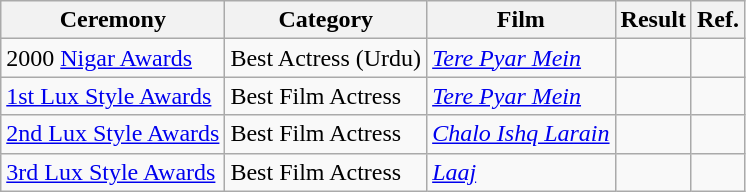<table class="wikitable style">
<tr>
<th>Ceremony</th>
<th>Category</th>
<th>Film</th>
<th>Result</th>
<th>Ref.</th>
</tr>
<tr>
<td>2000 <a href='#'>Nigar Awards</a></td>
<td>Best Actress (Urdu)</td>
<td><em><a href='#'>Tere Pyar Mein</a></em></td>
<td></td>
<td></td>
</tr>
<tr>
<td><a href='#'>1st Lux Style Awards</a></td>
<td>Best Film Actress</td>
<td><em><a href='#'>Tere Pyar Mein</a></em></td>
<td></td>
<td></td>
</tr>
<tr>
<td><a href='#'>2nd Lux Style Awards</a></td>
<td>Best Film Actress</td>
<td><em><a href='#'>Chalo Ishq Larain</a></em></td>
<td></td>
<td></td>
</tr>
<tr>
<td><a href='#'>3rd Lux Style Awards</a></td>
<td>Best Film Actress</td>
<td><em><a href='#'>Laaj</a></em></td>
<td></td>
<td></td>
</tr>
</table>
